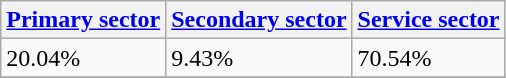<table class="wikitable" border="1">
<tr>
<th><a href='#'>Primary sector</a></th>
<th><a href='#'>Secondary sector</a></th>
<th><a href='#'>Service sector</a></th>
</tr>
<tr>
<td>20.04%</td>
<td>9.43%</td>
<td>70.54%</td>
</tr>
<tr>
</tr>
</table>
